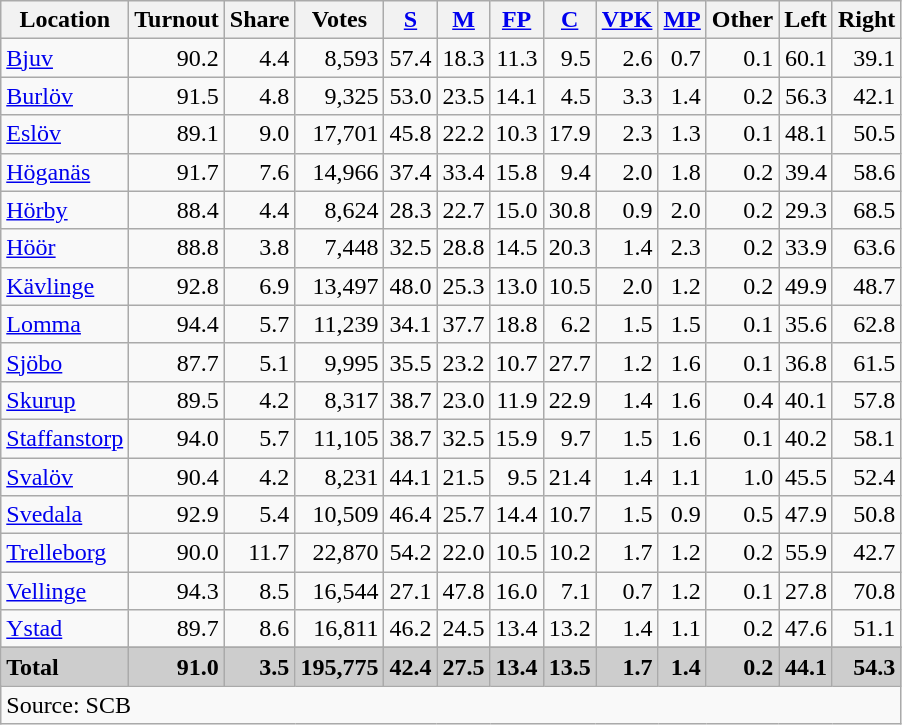<table class="wikitable sortable" style=text-align:right>
<tr>
<th>Location</th>
<th>Turnout</th>
<th>Share</th>
<th>Votes</th>
<th><a href='#'>S</a></th>
<th><a href='#'>M</a></th>
<th><a href='#'>FP</a></th>
<th><a href='#'>C</a></th>
<th><a href='#'>VPK</a></th>
<th><a href='#'>MP</a></th>
<th>Other</th>
<th>Left</th>
<th>Right</th>
</tr>
<tr>
<td align=left><a href='#'>Bjuv</a></td>
<td>90.2</td>
<td>4.4</td>
<td>8,593</td>
<td>57.4</td>
<td>18.3</td>
<td>11.3</td>
<td>9.5</td>
<td>2.6</td>
<td>0.7</td>
<td>0.1</td>
<td>60.1</td>
<td>39.1</td>
</tr>
<tr>
<td align=left><a href='#'>Burlöv</a></td>
<td>91.5</td>
<td>4.8</td>
<td>9,325</td>
<td>53.0</td>
<td>23.5</td>
<td>14.1</td>
<td>4.5</td>
<td>3.3</td>
<td>1.4</td>
<td>0.2</td>
<td>56.3</td>
<td>42.1</td>
</tr>
<tr>
<td align=left><a href='#'>Eslöv</a></td>
<td>89.1</td>
<td>9.0</td>
<td>17,701</td>
<td>45.8</td>
<td>22.2</td>
<td>10.3</td>
<td>17.9</td>
<td>2.3</td>
<td>1.3</td>
<td>0.1</td>
<td>48.1</td>
<td>50.5</td>
</tr>
<tr>
<td align=left><a href='#'>Höganäs</a></td>
<td>91.7</td>
<td>7.6</td>
<td>14,966</td>
<td>37.4</td>
<td>33.4</td>
<td>15.8</td>
<td>9.4</td>
<td>2.0</td>
<td>1.8</td>
<td>0.2</td>
<td>39.4</td>
<td>58.6</td>
</tr>
<tr>
<td align=left><a href='#'>Hörby</a></td>
<td>88.4</td>
<td>4.4</td>
<td>8,624</td>
<td>28.3</td>
<td>22.7</td>
<td>15.0</td>
<td>30.8</td>
<td>0.9</td>
<td>2.0</td>
<td>0.2</td>
<td>29.3</td>
<td>68.5</td>
</tr>
<tr>
<td align=left><a href='#'>Höör</a></td>
<td>88.8</td>
<td>3.8</td>
<td>7,448</td>
<td>32.5</td>
<td>28.8</td>
<td>14.5</td>
<td>20.3</td>
<td>1.4</td>
<td>2.3</td>
<td>0.2</td>
<td>33.9</td>
<td>63.6</td>
</tr>
<tr>
<td align=left><a href='#'>Kävlinge</a></td>
<td>92.8</td>
<td>6.9</td>
<td>13,497</td>
<td>48.0</td>
<td>25.3</td>
<td>13.0</td>
<td>10.5</td>
<td>2.0</td>
<td>1.2</td>
<td>0.2</td>
<td>49.9</td>
<td>48.7</td>
</tr>
<tr>
<td align=left><a href='#'>Lomma</a></td>
<td>94.4</td>
<td>5.7</td>
<td>11,239</td>
<td>34.1</td>
<td>37.7</td>
<td>18.8</td>
<td>6.2</td>
<td>1.5</td>
<td>1.5</td>
<td>0.1</td>
<td>35.6</td>
<td>62.8</td>
</tr>
<tr>
<td align=left><a href='#'>Sjöbo</a></td>
<td>87.7</td>
<td>5.1</td>
<td>9,995</td>
<td>35.5</td>
<td>23.2</td>
<td>10.7</td>
<td>27.7</td>
<td>1.2</td>
<td>1.6</td>
<td>0.1</td>
<td>36.8</td>
<td>61.5</td>
</tr>
<tr>
<td align=left><a href='#'>Skurup</a></td>
<td>89.5</td>
<td>4.2</td>
<td>8,317</td>
<td>38.7</td>
<td>23.0</td>
<td>11.9</td>
<td>22.9</td>
<td>1.4</td>
<td>1.6</td>
<td>0.4</td>
<td>40.1</td>
<td>57.8</td>
</tr>
<tr>
<td align=left><a href='#'>Staffanstorp</a></td>
<td>94.0</td>
<td>5.7</td>
<td>11,105</td>
<td>38.7</td>
<td>32.5</td>
<td>15.9</td>
<td>9.7</td>
<td>1.5</td>
<td>1.6</td>
<td>0.1</td>
<td>40.2</td>
<td>58.1</td>
</tr>
<tr>
<td align=left><a href='#'>Svalöv</a></td>
<td>90.4</td>
<td>4.2</td>
<td>8,231</td>
<td>44.1</td>
<td>21.5</td>
<td>9.5</td>
<td>21.4</td>
<td>1.4</td>
<td>1.1</td>
<td>1.0</td>
<td>45.5</td>
<td>52.4</td>
</tr>
<tr>
<td align=left><a href='#'>Svedala</a></td>
<td>92.9</td>
<td>5.4</td>
<td>10,509</td>
<td>46.4</td>
<td>25.7</td>
<td>14.4</td>
<td>10.7</td>
<td>1.5</td>
<td>0.9</td>
<td>0.5</td>
<td>47.9</td>
<td>50.8</td>
</tr>
<tr>
<td align=left><a href='#'>Trelleborg</a></td>
<td>90.0</td>
<td>11.7</td>
<td>22,870</td>
<td>54.2</td>
<td>22.0</td>
<td>10.5</td>
<td>10.2</td>
<td>1.7</td>
<td>1.2</td>
<td>0.2</td>
<td>55.9</td>
<td>42.7</td>
</tr>
<tr>
<td align=left><a href='#'>Vellinge</a></td>
<td>94.3</td>
<td>8.5</td>
<td>16,544</td>
<td>27.1</td>
<td>47.8</td>
<td>16.0</td>
<td>7.1</td>
<td>0.7</td>
<td>1.2</td>
<td>0.1</td>
<td>27.8</td>
<td>70.8</td>
</tr>
<tr>
<td align=left><a href='#'>Ystad</a></td>
<td>89.7</td>
<td>8.6</td>
<td>16,811</td>
<td>46.2</td>
<td>24.5</td>
<td>13.4</td>
<td>13.2</td>
<td>1.4</td>
<td>1.1</td>
<td>0.2</td>
<td>47.6</td>
<td>51.1</td>
</tr>
<tr>
</tr>
<tr style="background:#CDCDCD;">
<td align=left><strong>Total</strong></td>
<td><strong>91.0</strong></td>
<td><strong>3.5</strong></td>
<td><strong>195,775</strong></td>
<td><strong>42.4</strong></td>
<td><strong>27.5</strong></td>
<td><strong>13.4</strong></td>
<td><strong>13.5</strong></td>
<td><strong>1.7</strong></td>
<td><strong>1.4</strong></td>
<td><strong>0.2</strong></td>
<td><strong>44.1</strong></td>
<td><strong>54.3</strong></td>
</tr>
<tr>
<td align=left colspan=13>Source: SCB </td>
</tr>
</table>
